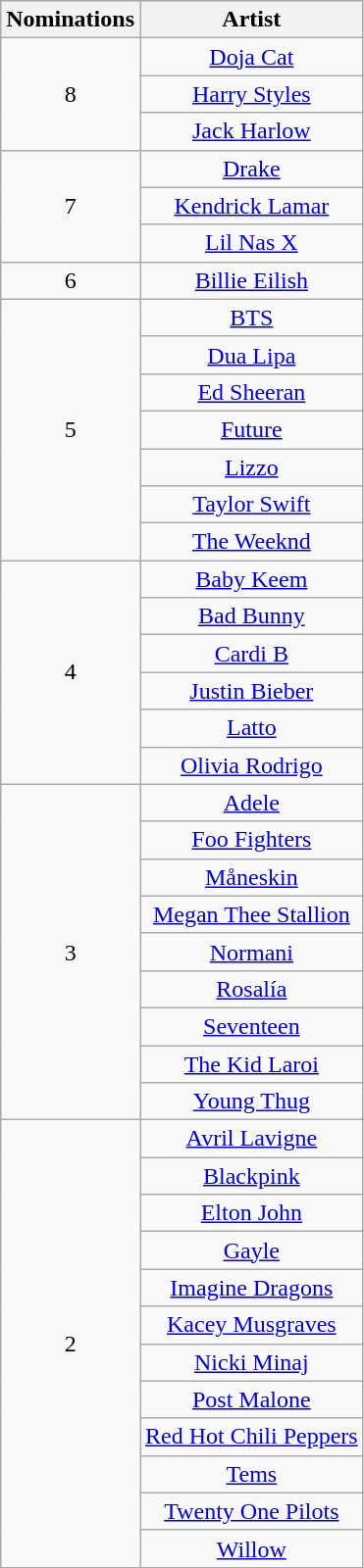<table class="wikitable" rowspan="2" style="text-align:center">
<tr>
<th scope="col" style="width:55px;">Nominations</th>
<th scope="col" style="text-align:center;">Artist</th>
</tr>
<tr>
<td rowspan="3" style="text-align:center">8</td>
<td><a href='#'>Doja Cat</a></td>
</tr>
<tr>
<td><a href='#'>Harry Styles</a></td>
</tr>
<tr>
<td><a href='#'>Jack Harlow</a></td>
</tr>
<tr>
<td rowspan="3" style="text-align:center">7</td>
<td><a href='#'>Drake</a></td>
</tr>
<tr>
<td><a href='#'>Kendrick Lamar</a></td>
</tr>
<tr>
<td><a href='#'>Lil Nas X</a></td>
</tr>
<tr>
<td style="text-align:center">6</td>
<td><a href='#'>Billie Eilish</a></td>
</tr>
<tr>
<td rowspan="7" style="text-align:center">5</td>
<td><a href='#'>BTS</a></td>
</tr>
<tr>
<td><a href='#'>Dua Lipa</a></td>
</tr>
<tr>
<td><a href='#'>Ed Sheeran</a></td>
</tr>
<tr>
<td><a href='#'>Future</a></td>
</tr>
<tr>
<td><a href='#'>Lizzo</a></td>
</tr>
<tr>
<td><a href='#'>Taylor Swift</a></td>
</tr>
<tr>
<td><a href='#'>The Weeknd</a></td>
</tr>
<tr>
<td rowspan="6" style="text-align:center">4</td>
<td><a href='#'>Baby Keem</a></td>
</tr>
<tr>
<td><a href='#'>Bad Bunny</a></td>
</tr>
<tr>
<td><a href='#'>Cardi B</a></td>
</tr>
<tr>
<td><a href='#'>Justin Bieber</a></td>
</tr>
<tr>
<td><a href='#'>Latto</a></td>
</tr>
<tr>
<td><a href='#'>Olivia Rodrigo</a></td>
</tr>
<tr>
<td rowspan="9" style="text-align:center">3</td>
<td><a href='#'>Adele</a></td>
</tr>
<tr>
<td><a href='#'>Foo Fighters</a></td>
</tr>
<tr>
<td><a href='#'>Måneskin</a></td>
</tr>
<tr>
<td><a href='#'>Megan Thee Stallion</a></td>
</tr>
<tr>
<td><a href='#'>Normani</a></td>
</tr>
<tr>
<td><a href='#'>Rosalía</a></td>
</tr>
<tr>
<td><a href='#'>Seventeen</a></td>
</tr>
<tr>
<td><a href='#'>The Kid Laroi</a></td>
</tr>
<tr>
<td><a href='#'>Young Thug</a></td>
</tr>
<tr>
<td rowspan="12" style="text-align:center">2</td>
<td><a href='#'>Avril Lavigne</a></td>
</tr>
<tr>
<td><a href='#'>Blackpink</a></td>
</tr>
<tr>
<td><a href='#'>Elton John</a></td>
</tr>
<tr>
<td><a href='#'>Gayle</a></td>
</tr>
<tr>
<td><a href='#'>Imagine Dragons</a></td>
</tr>
<tr>
<td><a href='#'>Kacey Musgraves</a></td>
</tr>
<tr>
<td><a href='#'>Nicki Minaj</a></td>
</tr>
<tr>
<td><a href='#'>Post Malone</a></td>
</tr>
<tr>
<td><a href='#'>Red Hot Chili Peppers</a></td>
</tr>
<tr>
<td><a href='#'>Tems</a></td>
</tr>
<tr>
<td><a href='#'>Twenty One Pilots</a></td>
</tr>
<tr>
<td><a href='#'>Willow</a></td>
</tr>
</table>
